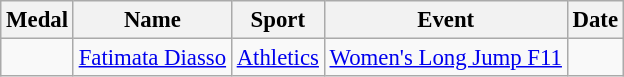<table class="wikitable sortable" style="font-size: 95%">
<tr>
<th>Medal</th>
<th>Name</th>
<th>Sport</th>
<th>Event</th>
<th>Date</th>
</tr>
<tr>
<td></td>
<td><a href='#'>Fatimata Diasso</a></td>
<td><a href='#'>Athletics</a></td>
<td><a href='#'>Women's Long Jump F11</a></td>
<td></td>
</tr>
</table>
